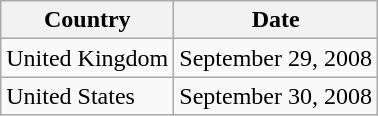<table class="wikitable">
<tr>
<th>Country</th>
<th>Date</th>
</tr>
<tr>
<td>United Kingdom</td>
<td>September 29, 2008</td>
</tr>
<tr>
<td>United States</td>
<td>September 30, 2008</td>
</tr>
</table>
